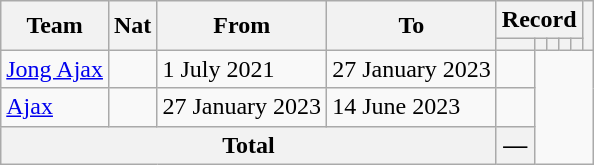<table class="wikitable" style="text-align: center">
<tr>
<th rowspan="2">Team</th>
<th rowspan="2">Nat</th>
<th rowspan="2">From</th>
<th rowspan="2">To</th>
<th colspan="5">Record</th>
<th rowspan=2></th>
</tr>
<tr>
<th></th>
<th></th>
<th></th>
<th></th>
<th></th>
</tr>
<tr>
<td align=left><a href='#'>Jong Ajax</a></td>
<td></td>
<td align=left>1 July 2021</td>
<td align=left>27 January 2023<br></td>
<td></td>
</tr>
<tr>
<td align=left><a href='#'>Ajax</a></td>
<td></td>
<td align=left>27 January 2023</td>
<td align=left>14 June 2023<br></td>
<td></td>
</tr>
<tr>
<th colspan="4">Total<br></th>
<th>—</th>
</tr>
</table>
